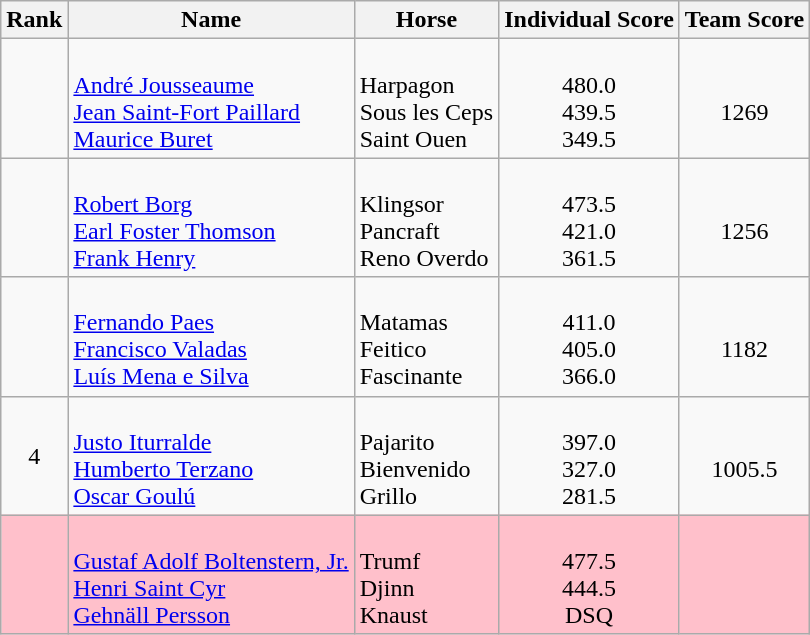<table class="wikitable" style="text-align:center;">
<tr>
<th>Rank</th>
<th>Name</th>
<th>Horse</th>
<th>Individual Score</th>
<th>Team Score</th>
</tr>
<tr>
<td></td>
<td align="left"> <br> <a href='#'>André Jousseaume</a><br><a href='#'>Jean Saint-Fort Paillard</a><br><a href='#'>Maurice Buret</a></td>
<td align="left"><br>Harpagon<br>Sous les Ceps<br>Saint Ouen</td>
<td><br>480.0<br>439.5<br>349.5</td>
<td><br>1269</td>
</tr>
<tr>
<td></td>
<td align="left"> <br> <a href='#'>Robert Borg</a><br><a href='#'>Earl Foster Thomson</a><br><a href='#'>Frank Henry</a></td>
<td align="left"><br>Klingsor<br>Pancraft<br>Reno Overdo</td>
<td><br>473.5<br>421.0<br>361.5</td>
<td><br>1256</td>
</tr>
<tr>
<td></td>
<td align="left"> <br> <a href='#'>Fernando Paes</a><br><a href='#'>Francisco Valadas</a><br><a href='#'>Luís Mena e Silva</a></td>
<td align="left"><br>Matamas<br>Feitico<br>Fascinante</td>
<td><br>411.0<br>405.0<br>366.0</td>
<td><br>1182</td>
</tr>
<tr>
<td>4</td>
<td align="left"> <br> <a href='#'>Justo Iturralde</a><br><a href='#'>Humberto Terzano</a><br><a href='#'>Oscar Goulú</a></td>
<td align="left"><br>Pajarito<br>Bienvenido<br>Grillo</td>
<td><br>397.0<br>327.0<br>281.5</td>
<td><br>1005.5</td>
</tr>
<tr bgcolor=pink>
<td></td>
<td align="left"> <br> <a href='#'>Gustaf Adolf Boltenstern, Jr.</a><br><a href='#'>Henri Saint Cyr</a><br><a href='#'>Gehnäll Persson</a></td>
<td align="left"><br>Trumf<br>Djinn<br>Knaust</td>
<td><br>477.5<br>444.5<br>DSQ</td>
<td><br></td>
</tr>
</table>
